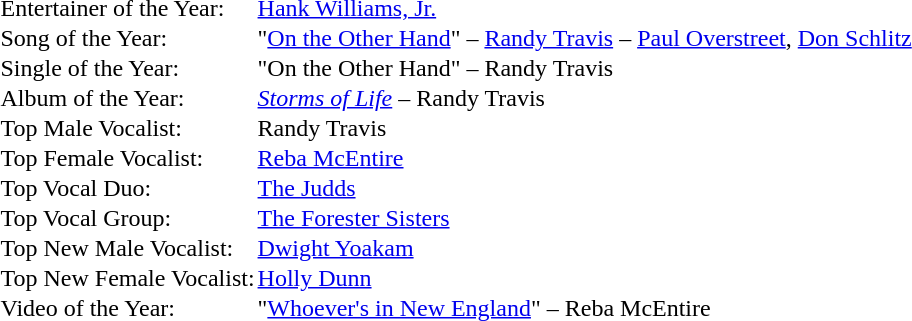<table cellspacing="0" border="0" cellpadding="1">
<tr>
<td>Entertainer of the Year:</td>
<td><a href='#'>Hank Williams, Jr.</a></td>
</tr>
<tr>
<td>Song of the Year:</td>
<td>"<a href='#'>On the Other Hand</a>" – <a href='#'>Randy Travis</a> – <a href='#'>Paul Overstreet</a>, <a href='#'>Don Schlitz</a></td>
</tr>
<tr>
<td>Single of the Year:</td>
<td>"On the Other Hand" – Randy Travis</td>
</tr>
<tr>
<td>Album of the Year:</td>
<td><em><a href='#'>Storms of Life</a></em> – Randy Travis</td>
</tr>
<tr>
<td>Top Male Vocalist:</td>
<td>Randy Travis</td>
</tr>
<tr>
<td>Top Female Vocalist:</td>
<td><a href='#'>Reba McEntire</a></td>
</tr>
<tr>
<td>Top Vocal Duo:</td>
<td><a href='#'>The Judds</a></td>
</tr>
<tr>
<td>Top Vocal Group:</td>
<td><a href='#'>The Forester Sisters</a></td>
</tr>
<tr>
<td>Top New Male Vocalist:</td>
<td><a href='#'>Dwight Yoakam</a></td>
</tr>
<tr>
<td>Top New Female Vocalist:</td>
<td><a href='#'>Holly Dunn</a></td>
</tr>
<tr>
<td>Video of the Year:</td>
<td>"<a href='#'>Whoever's in New England</a>" – Reba McEntire</td>
</tr>
</table>
